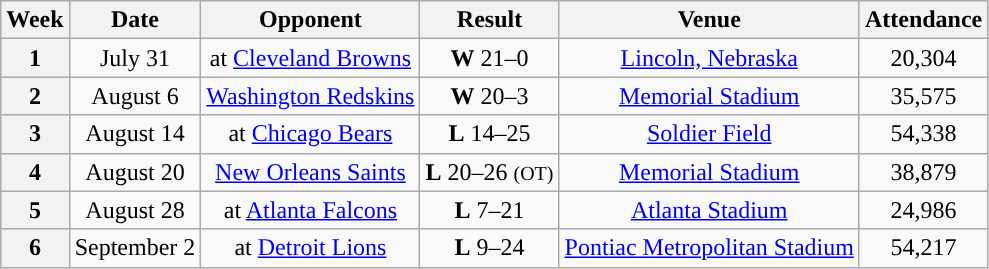<table class="wikitable" style="text-align:center">
<tr>
<th>Week</th>
<th>Date</th>
<th>Opponent</th>
<th>Result</th>
<th>Venue</th>
<th>Attendance</th>
</tr>
<tr>
<th>1</th>
<td>July 31</td>
<td>at <a href='#'>Cleveland Browns</a></td>
<td><strong>W</strong> 21–0</td>
<td><a href='#'>Lincoln, Nebraska</a></td>
<td>20,304</td>
</tr>
<tr>
<th>2</th>
<td>August 6</td>
<td><a href='#'>Washington Redskins</a></td>
<td><strong>W</strong> 20–3</td>
<td><a href='#'>Memorial Stadium</a></td>
<td>35,575</td>
</tr>
<tr>
<th>3</th>
<td>August 14</td>
<td>at <a href='#'>Chicago Bears</a></td>
<td><strong>L</strong> 14–25</td>
<td><a href='#'>Soldier Field</a></td>
<td>54,338</td>
</tr>
<tr>
<th>4</th>
<td>August 20</td>
<td><a href='#'>New Orleans Saints</a></td>
<td><strong>L</strong> 20–26 <small>(OT)</small></td>
<td><a href='#'>Memorial Stadium</a></td>
<td>38,879</td>
</tr>
<tr>
<th>5</th>
<td>August 28</td>
<td>at <a href='#'>Atlanta Falcons</a></td>
<td><strong>L</strong> 7–21</td>
<td><a href='#'>Atlanta Stadium</a></td>
<td>24,986</td>
</tr>
<tr>
<th>6</th>
<td>September 2</td>
<td>at <a href='#'>Detroit Lions</a></td>
<td><strong>L</strong> 9–24</td>
<td><a href='#'>Pontiac Metropolitan Stadium</a></td>
<td>54,217</td>
</tr>
</table>
